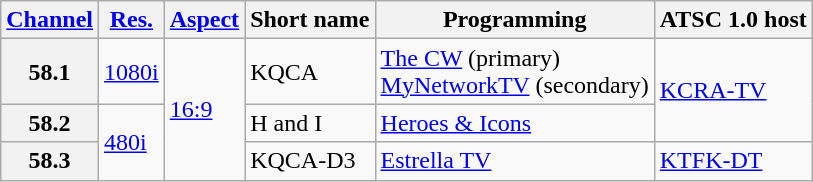<table class="wikitable">
<tr>
<th scope = "col"><a href='#'>Channel</a></th>
<th scope = "col"><a href='#'>Res.</a></th>
<th scope = "col"><a href='#'>Aspect</a></th>
<th scope = "col">Short name</th>
<th scope = "col">Programming</th>
<th scope = "col">ATSC 1.0 host</th>
</tr>
<tr>
<th scope = "row">58.1</th>
<td><a href='#'>1080i</a></td>
<td rowspan=3><a href='#'>16:9</a></td>
<td>KQCA</td>
<td><a href='#'>The CW</a> (primary)<br><a href='#'>MyNetworkTV</a> (secondary)</td>
<td rowspan=2><a href='#'>KCRA-TV</a></td>
</tr>
<tr>
<th scope = "row">58.2</th>
<td rowspan=2><a href='#'>480i</a></td>
<td>H and I</td>
<td><a href='#'>Heroes & Icons</a></td>
</tr>
<tr>
<th scope = "row">58.3</th>
<td>KQCA-D3</td>
<td><a href='#'>Estrella TV</a></td>
<td><a href='#'>KTFK-DT</a></td>
</tr>
</table>
